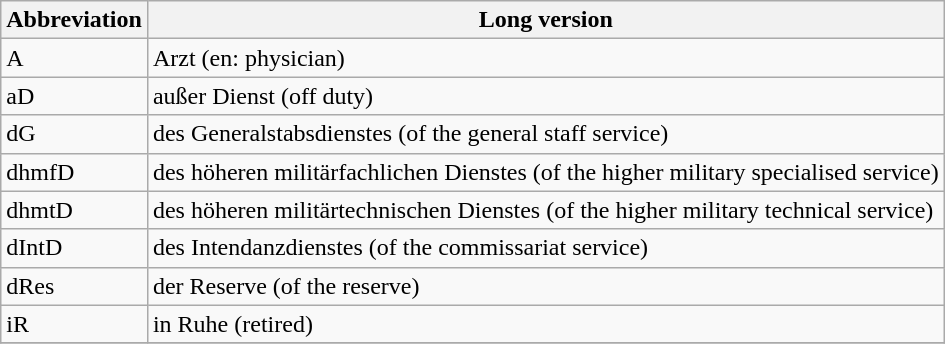<table class="wikitable">
<tr align="left">
<th>Abbreviation</th>
<th>Long version</th>
</tr>
<tr>
<td>A</td>
<td>Arzt (en: physician)</td>
</tr>
<tr>
<td>aD</td>
<td>außer Dienst (off duty)</td>
</tr>
<tr>
<td>dG</td>
<td>des Generalstabsdienstes (of the general staff service)</td>
</tr>
<tr>
<td>dhmfD</td>
<td>des höheren militärfachlichen Dienstes (of the higher military specialised service)</td>
</tr>
<tr>
<td>dhmtD</td>
<td>des höheren militärtechnischen Dienstes (of the higher military technical service)</td>
</tr>
<tr>
<td>dIntD</td>
<td>des Intendanzdienstes (of the commissariat service)</td>
</tr>
<tr>
<td>dRes</td>
<td>der Reserve (of the reserve)</td>
</tr>
<tr>
<td>iR</td>
<td>in Ruhe (retired)</td>
</tr>
<tr>
</tr>
</table>
